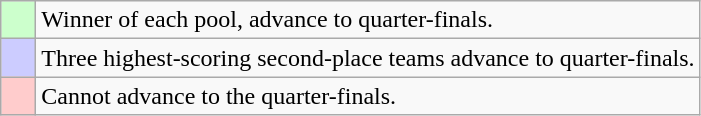<table class="wikitable">
<tr>
<td style="background:#cfc;">    </td>
<td>Winner of each pool, advance to quarter-finals.</td>
</tr>
<tr>
<td style="background:#ccf;">    </td>
<td>Three highest-scoring second-place teams advance to quarter-finals.</td>
</tr>
<tr>
<td style="background:#fcc;">    </td>
<td>Cannot advance to the quarter-finals.</td>
</tr>
</table>
